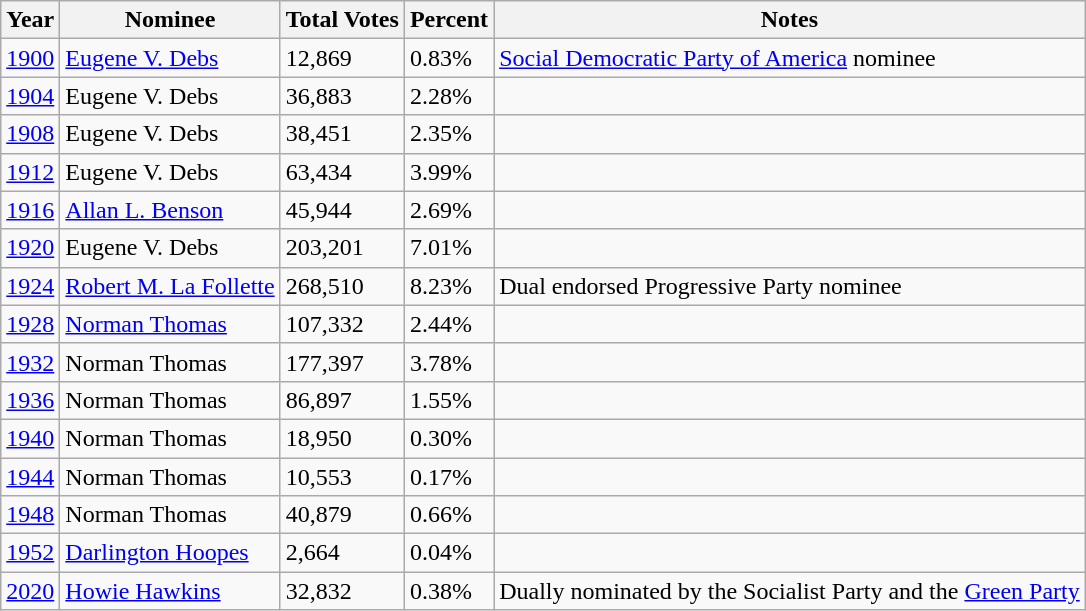<table class="wikitable">
<tr>
<th>Year</th>
<th>Nominee</th>
<th>Total Votes</th>
<th>Percent</th>
<th>Notes</th>
</tr>
<tr>
<td><a href='#'>1900</a></td>
<td><a href='#'>Eugene V. Debs</a></td>
<td>12,869</td>
<td>0.83%</td>
<td><a href='#'>Social Democratic Party of America</a> nominee</td>
</tr>
<tr>
<td><a href='#'>1904</a></td>
<td>Eugene V. Debs</td>
<td>36,883</td>
<td>2.28%</td>
<td></td>
</tr>
<tr>
<td><a href='#'>1908</a></td>
<td>Eugene V. Debs</td>
<td>38,451</td>
<td>2.35%</td>
<td></td>
</tr>
<tr>
<td><a href='#'>1912</a></td>
<td>Eugene V. Debs</td>
<td>63,434</td>
<td>3.99%</td>
<td></td>
</tr>
<tr>
<td><a href='#'>1916</a></td>
<td><a href='#'>Allan L. Benson</a></td>
<td>45,944</td>
<td>2.69%</td>
<td></td>
</tr>
<tr>
<td><a href='#'>1920</a></td>
<td>Eugene V. Debs</td>
<td>203,201</td>
<td>7.01%</td>
<td></td>
</tr>
<tr>
<td><a href='#'>1924</a></td>
<td><a href='#'>Robert M. La Follette</a></td>
<td>268,510</td>
<td>8.23%</td>
<td>Dual endorsed Progressive Party nominee</td>
</tr>
<tr>
<td><a href='#'>1928</a></td>
<td><a href='#'>Norman Thomas</a></td>
<td>107,332</td>
<td>2.44%</td>
<td></td>
</tr>
<tr>
<td><a href='#'>1932</a></td>
<td>Norman Thomas</td>
<td>177,397</td>
<td>3.78%</td>
<td></td>
</tr>
<tr>
<td><a href='#'>1936</a></td>
<td>Norman Thomas</td>
<td>86,897</td>
<td>1.55%</td>
<td></td>
</tr>
<tr>
<td><a href='#'>1940</a></td>
<td>Norman Thomas</td>
<td>18,950</td>
<td>0.30%</td>
<td></td>
</tr>
<tr>
<td><a href='#'>1944</a></td>
<td>Norman Thomas</td>
<td>10,553</td>
<td>0.17%</td>
<td></td>
</tr>
<tr>
<td><a href='#'>1948</a></td>
<td>Norman Thomas</td>
<td>40,879</td>
<td>0.66%</td>
<td></td>
</tr>
<tr>
<td><a href='#'>1952</a></td>
<td><a href='#'>Darlington Hoopes</a></td>
<td>2,664</td>
<td>0.04%</td>
<td></td>
</tr>
<tr>
<td><a href='#'>2020</a></td>
<td><a href='#'>Howie Hawkins</a></td>
<td>32,832</td>
<td>0.38%</td>
<td>Dually nominated by the Socialist Party and the <a href='#'>Green Party</a></td>
</tr>
</table>
